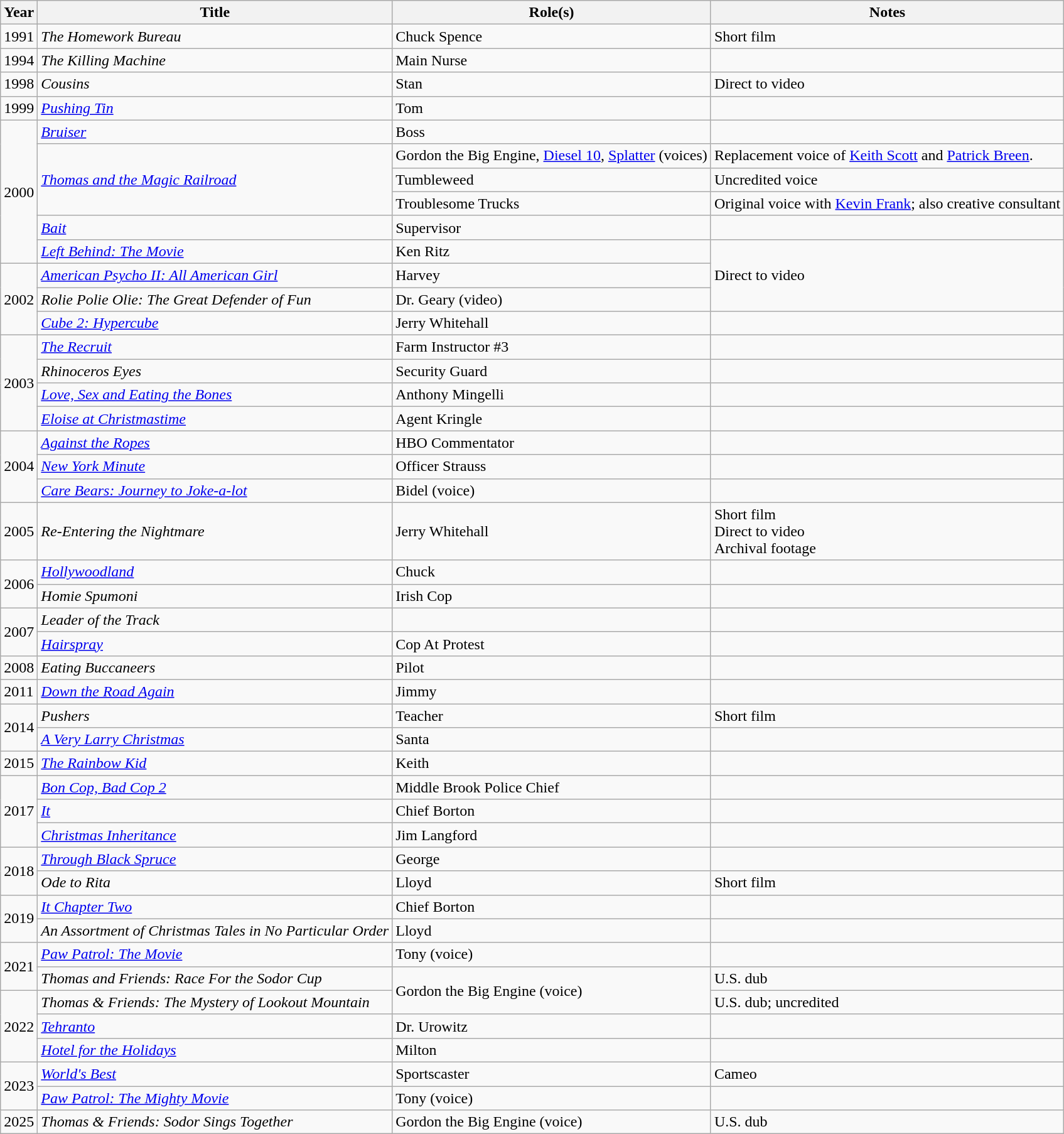<table class="wikitable sortable">
<tr>
<th>Year</th>
<th>Title</th>
<th>Role(s)</th>
<th class="unsortable">Notes</th>
</tr>
<tr>
<td>1991</td>
<td data-sort-value="Homework Bureau, The"><em>The Homework Bureau</em></td>
<td>Chuck Spence</td>
<td>Short film</td>
</tr>
<tr>
<td>1994</td>
<td data-sort-value="Killing Machine, The"><em>The Killing Machine</em></td>
<td>Main Nurse</td>
<td></td>
</tr>
<tr>
<td>1998</td>
<td><em>Cousins</em></td>
<td>Stan</td>
<td>Direct to video</td>
</tr>
<tr>
<td>1999</td>
<td><em><a href='#'>Pushing Tin</a></em></td>
<td>Tom</td>
<td></td>
</tr>
<tr>
<td rowspan=6>2000</td>
<td><em><a href='#'>Bruiser</a></em></td>
<td>Boss</td>
<td></td>
</tr>
<tr>
<td rowspan=3><em><a href='#'>Thomas and the Magic Railroad</a></em></td>
<td>Gordon the Big Engine, <a href='#'>Diesel 10</a>, <a href='#'>Splatter</a> (voices)</td>
<td>Replacement voice of <a href='#'>Keith Scott</a> and <a href='#'>Patrick Breen</a>.</td>
</tr>
<tr>
<td>Tumbleweed</td>
<td>Uncredited voice</td>
</tr>
<tr>
<td>Troublesome Trucks</td>
<td>Original voice with <a href='#'>Kevin Frank</a>; also creative consultant</td>
</tr>
<tr>
<td><em><a href='#'>Bait</a></em></td>
<td>Supervisor</td>
<td></td>
</tr>
<tr>
<td><em><a href='#'>Left Behind: The Movie</a></em></td>
<td>Ken Ritz</td>
<td rowspan=3>Direct to video</td>
</tr>
<tr>
<td rowspan=3>2002</td>
<td><em><a href='#'>American Psycho II: All American Girl</a></em></td>
<td>Harvey</td>
</tr>
<tr>
<td><em>Rolie Polie Olie: The Great Defender of Fun</em></td>
<td>Dr. Geary (video)</td>
</tr>
<tr>
<td><em><a href='#'>Cube 2: Hypercube</a></em></td>
<td>Jerry Whitehall</td>
<td></td>
</tr>
<tr>
<td rowspan=4>2003</td>
<td data-sort-value="Recruit, The"><em><a href='#'>The Recruit</a></em></td>
<td>Farm Instructor #3</td>
<td></td>
</tr>
<tr>
<td><em>Rhinoceros Eyes</em></td>
<td>Security Guard</td>
<td></td>
</tr>
<tr>
<td><em><a href='#'>Love, Sex and Eating the Bones</a></em></td>
<td>Anthony Mingelli</td>
<td></td>
</tr>
<tr>
<td><em><a href='#'>Eloise at Christmastime</a></em></td>
<td>Agent Kringle</td>
<td></td>
</tr>
<tr>
<td rowspan=3>2004</td>
<td><em><a href='#'>Against the Ropes</a></em></td>
<td>HBO Commentator</td>
<td></td>
</tr>
<tr>
<td><em><a href='#'>New York Minute</a></em></td>
<td>Officer Strauss</td>
<td></td>
</tr>
<tr>
<td><em><a href='#'>Care Bears: Journey to Joke-a-lot</a></em></td>
<td>Bidel (voice)</td>
<td></td>
</tr>
<tr>
<td>2005</td>
<td><em>Re-Entering the Nightmare</em></td>
<td>Jerry Whitehall</td>
<td>Short film<br>Direct to video<br>Archival footage</td>
</tr>
<tr>
<td rowspan=2>2006</td>
<td><em><a href='#'>Hollywoodland</a></em></td>
<td>Chuck</td>
<td></td>
</tr>
<tr>
<td><em>Homie Spumoni</em></td>
<td>Irish Cop</td>
<td></td>
</tr>
<tr>
<td rowspan=2>2007</td>
<td><em>Leader of the Track</em></td>
<td></td>
<td></td>
</tr>
<tr>
<td><em><a href='#'>Hairspray</a></em></td>
<td>Cop At Protest</td>
<td></td>
</tr>
<tr>
<td>2008</td>
<td><em>Eating Buccaneers</em></td>
<td>Pilot</td>
<td></td>
</tr>
<tr>
<td>2011</td>
<td><em><a href='#'>Down the Road Again</a></em></td>
<td>Jimmy</td>
<td></td>
</tr>
<tr>
<td rowspan=2>2014</td>
<td><em>Pushers</em></td>
<td>Teacher</td>
<td>Short film</td>
</tr>
<tr>
<td data-sort-value="Very Larry Christmas, A"><em><a href='#'>A Very Larry Christmas</a></em></td>
<td>Santa</td>
<td></td>
</tr>
<tr>
<td>2015</td>
<td data-sort-value="Rainbow Kid, The"><em><a href='#'>The Rainbow Kid</a></em></td>
<td>Keith</td>
<td></td>
</tr>
<tr>
<td rowspan=3>2017</td>
<td><em><a href='#'>Bon Cop, Bad Cop 2</a></em></td>
<td>Middle Brook Police Chief</td>
<td></td>
</tr>
<tr>
<td><em><a href='#'>It</a></em></td>
<td>Chief Borton</td>
<td></td>
</tr>
<tr>
<td><em><a href='#'>Christmas Inheritance</a></em></td>
<td>Jim Langford</td>
<td></td>
</tr>
<tr>
<td rowspan=2>2018</td>
<td><em><a href='#'>Through Black Spruce</a></em></td>
<td>George</td>
<td></td>
</tr>
<tr>
<td><em>Ode to Rita</em></td>
<td>Lloyd</td>
<td>Short film</td>
</tr>
<tr>
<td rowspan=2>2019</td>
<td><em><a href='#'>It Chapter Two</a></em></td>
<td>Chief Borton</td>
<td></td>
</tr>
<tr>
<td><em>An Assortment of Christmas Tales in No Particular Order</em></td>
<td>Lloyd</td>
<td></td>
</tr>
<tr>
<td rowspan=2>2021</td>
<td><em><a href='#'>Paw Patrol: The Movie</a></em></td>
<td>Tony (voice)</td>
<td></td>
</tr>
<tr>
<td><em>Thomas and Friends: Race For the Sodor Cup</em></td>
<td Rowspan=2>Gordon the Big Engine (voice)</td>
<td>U.S. dub</td>
</tr>
<tr>
<td rowspan=3>2022</td>
<td><em>Thomas & Friends: The Mystery of Lookout Mountain</em></td>
<td>U.S. dub; uncredited</td>
</tr>
<tr>
<td><em><a href='#'>Tehranto</a></em></td>
<td>Dr. Urowitz</td>
<td></td>
</tr>
<tr>
<td><em><a href='#'>Hotel for the Holidays</a></em></td>
<td>Milton</td>
<td></td>
</tr>
<tr>
<td rowspan=2>2023</td>
<td><em><a href='#'>World's Best</a></em></td>
<td>Sportscaster</td>
<td>Cameo</td>
</tr>
<tr>
<td><em><a href='#'>Paw Patrol: The Mighty Movie</a></em></td>
<td>Tony (voice)</td>
<td></td>
</tr>
<tr>
<td>2025</td>
<td><em>Thomas & Friends: Sodor Sings Together</em></td>
<td>Gordon the Big Engine (voice)</td>
<td>U.S. dub</td>
</tr>
</table>
